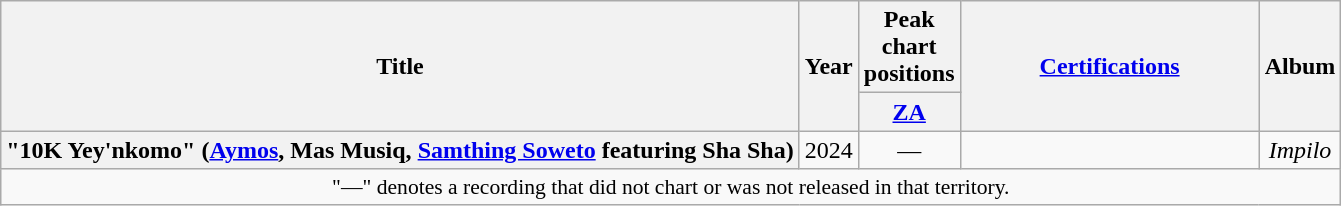<table class="wikitable plainrowheaders" style="text-align:center;">
<tr>
<th scope="col" rowspan="2">Title</th>
<th scope="col" rowspan="2">Year</th>
<th scope="col" colspan="1">Peak chart positions</th>
<th scope="col" rowspan="2" style="width:12em;"><a href='#'>Certifications</a></th>
<th scope="col" rowspan="2">Album</th>
</tr>
<tr>
<th scope="col" style="width:3em;font-size:100%;"><a href='#'>ZA</a><br></th>
</tr>
<tr>
<th scope="row">"10K Yey'nkomo" (<a href='#'>Aymos</a>, Mas Musiq, <a href='#'>Samthing Soweto</a> featuring Sha Sha)</th>
<td>2024</td>
<td>—</td>
<td></td>
<td><em>Impilo</em></td>
</tr>
<tr>
<td colspan="8" style="font-size:90%">"—" denotes a recording that did not chart or was not released in that territory.</td>
</tr>
</table>
